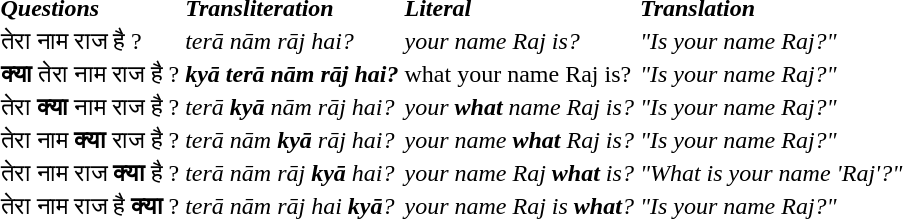<table>
<tr>
<td><strong><em>Questions</em></strong></td>
<td><strong><em>Transliteration</em></strong></td>
<td><strong><em>Literal</em></strong></td>
<td><strong><em>Translation</em></strong></td>
</tr>
<tr>
<td>तेरा नाम राज है ?</td>
<td><em>terā nām rāj hai?</em></td>
<td><em>your name Raj is?</em></td>
<td><em>"Is your name Raj?"</em></td>
</tr>
<tr>
<td><strong>क्या</strong> तेरा नाम राज है ?</td>
<td><strong><em>kyā<strong> terā nām rāj hai?<em></td>
<td></em></strong>what</strong> your name Raj is?</em></td>
<td><em>"Is your name Raj?"</em></td>
</tr>
<tr>
<td>तेरा <strong>क्या</strong> नाम राज है ?</td>
<td><em>terā <strong>kyā</strong> nām rāj hai?</em></td>
<td><em>your <strong>what</strong> name Raj is?</em></td>
<td><em>"Is your name Raj?"</em></td>
</tr>
<tr>
<td>तेरा नाम <strong>क्या</strong> राज है ?</td>
<td><em>terā nām <strong>kyā</strong> rāj hai?</em></td>
<td><em>your name <strong>what</strong> Raj is?</em></td>
<td><em>"Is your name Raj?"</em></td>
</tr>
<tr>
<td>तेरा नाम राज <strong>क्या</strong> है ?</td>
<td><em>terā nām rāj <strong>kyā</strong> hai?</em></td>
<td><em>your name Raj <strong>what</strong> is?</em></td>
<td><em>"What is your name 'Raj'?"</em></td>
</tr>
<tr>
<td>तेरा नाम राज है <strong>क्या</strong> ?</td>
<td><em>terā nām rāj hai <strong>kyā</strong>?</em></td>
<td><em>your name Raj is <strong>what</strong>?</em></td>
<td><em>"Is your name Raj?"</em></td>
</tr>
</table>
